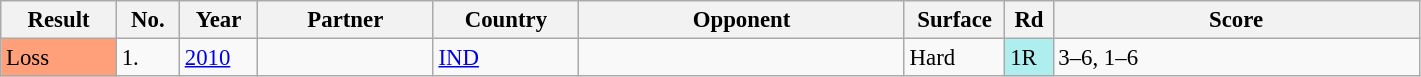<table class="wikitable sortable" style=font-size:95%>
<tr>
<th scope="col" style="width:70px;">Result</th>
<th scope="col" class="unsortable" style="width:35px;">No.</th>
<th scope="col" style="width:45px;">Year</th>
<th scope="col" style="width:110px;">Partner</th>
<th scope="col" class="unsortable" style="width:90px;">Country</th>
<th scope="col" style="width:210px;">Opponent</th>
<th scope="col" style="width:60px;">Surface</th>
<th scope="col" style="width:25px;">Rd</th>
<th scope="col" class="unsortable" style="width:237px;">Score</th>
</tr>
<tr>
<td style="background:#ffa07a;">Loss</td>
<td>1.</td>
<td><a href='#'>2010</a></td>
<td></td>
<td> <a href='#'>IND</a></td>
<td data-sort-value="Devvarman, Somdev"><br></td>
<td>Hard</td>
<td style="background:#afeeee;">1R</td>
<td>3–6, 1–6</td>
</tr>
</table>
